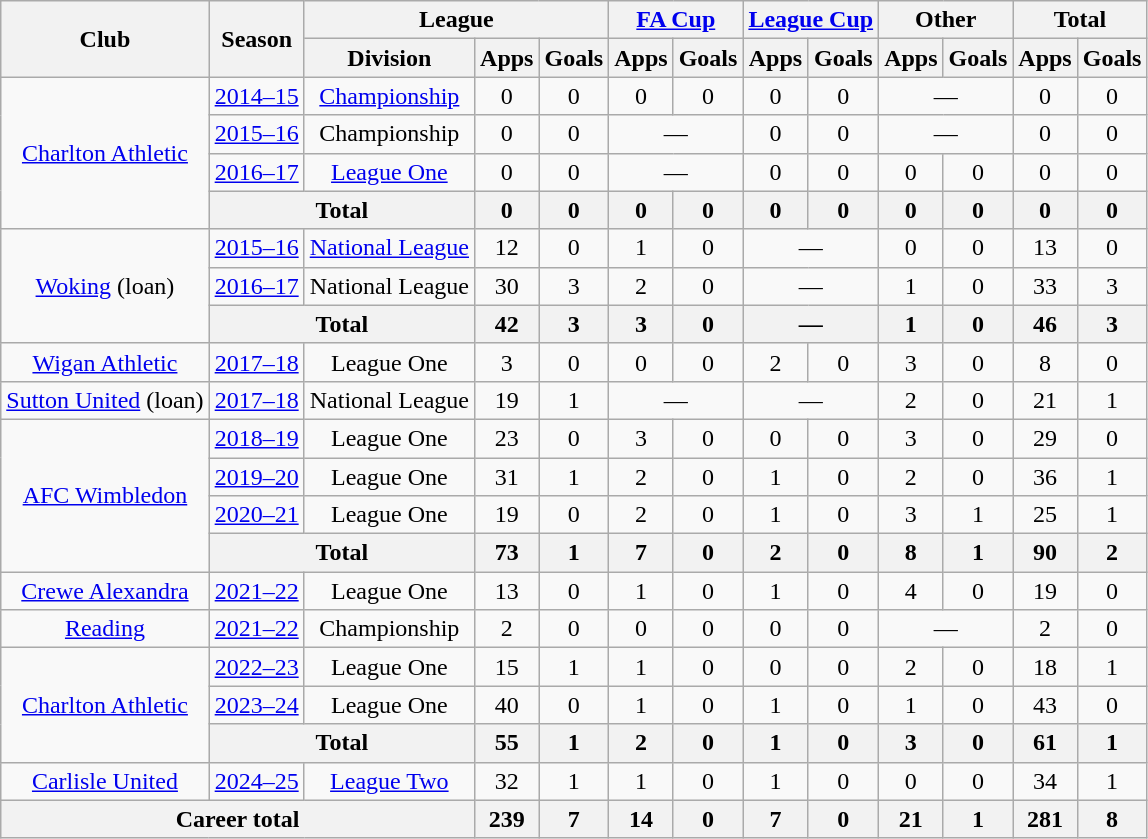<table class="wikitable" style="text-align: center">
<tr>
<th rowspan="2">Club</th>
<th rowspan="2">Season</th>
<th colspan="3">League</th>
<th colspan="2"><a href='#'>FA Cup</a></th>
<th colspan="2"><a href='#'>League Cup</a></th>
<th colspan="2">Other</th>
<th colspan="2">Total</th>
</tr>
<tr>
<th>Division</th>
<th>Apps</th>
<th>Goals</th>
<th>Apps</th>
<th>Goals</th>
<th>Apps</th>
<th>Goals</th>
<th>Apps</th>
<th>Goals</th>
<th>Apps</th>
<th>Goals</th>
</tr>
<tr>
<td rowspan="4"><a href='#'>Charlton Athletic</a></td>
<td><a href='#'>2014–15</a></td>
<td><a href='#'>Championship</a></td>
<td>0</td>
<td>0</td>
<td>0</td>
<td>0</td>
<td>0</td>
<td>0</td>
<td colspan="2">—</td>
<td>0</td>
<td>0</td>
</tr>
<tr>
<td><a href='#'>2015–16</a></td>
<td>Championship</td>
<td>0</td>
<td>0</td>
<td colspan="2">—</td>
<td>0</td>
<td>0</td>
<td colspan="2">—</td>
<td>0</td>
<td>0</td>
</tr>
<tr>
<td><a href='#'>2016–17</a></td>
<td><a href='#'>League One</a></td>
<td>0</td>
<td>0</td>
<td colspan="2">—</td>
<td>0</td>
<td>0</td>
<td>0</td>
<td>0</td>
<td>0</td>
<td>0</td>
</tr>
<tr>
<th colspan="2">Total</th>
<th>0</th>
<th>0</th>
<th>0</th>
<th>0</th>
<th>0</th>
<th>0</th>
<th>0</th>
<th>0</th>
<th>0</th>
<th>0</th>
</tr>
<tr>
<td rowspan="3"><a href='#'>Woking</a> (loan)</td>
<td><a href='#'>2015–16</a></td>
<td><a href='#'>National League</a></td>
<td>12</td>
<td>0</td>
<td>1</td>
<td>0</td>
<td colspan="2">—</td>
<td>0</td>
<td>0</td>
<td>13</td>
<td>0</td>
</tr>
<tr>
<td><a href='#'>2016–17</a></td>
<td>National League</td>
<td>30</td>
<td>3</td>
<td>2</td>
<td>0</td>
<td colspan="2">—</td>
<td>1</td>
<td>0</td>
<td>33</td>
<td>3</td>
</tr>
<tr>
<th colspan="2">Total</th>
<th>42</th>
<th>3</th>
<th>3</th>
<th>0</th>
<th colspan="2">—</th>
<th>1</th>
<th>0</th>
<th>46</th>
<th>3</th>
</tr>
<tr>
<td rowspan="1"><a href='#'>Wigan Athletic</a></td>
<td><a href='#'>2017–18</a></td>
<td>League One</td>
<td>3</td>
<td>0</td>
<td>0</td>
<td>0</td>
<td>2</td>
<td>0</td>
<td>3</td>
<td>0</td>
<td>8</td>
<td>0</td>
</tr>
<tr>
<td rowspan="1"><a href='#'>Sutton United</a> (loan)</td>
<td><a href='#'>2017–18</a></td>
<td>National League</td>
<td>19</td>
<td>1</td>
<td colspan="2">—</td>
<td colspan="2">—</td>
<td>2</td>
<td>0</td>
<td>21</td>
<td>1</td>
</tr>
<tr>
<td rowspan="4"><a href='#'>AFC Wimbledon</a></td>
<td><a href='#'>2018–19</a></td>
<td>League One</td>
<td>23</td>
<td>0</td>
<td>3</td>
<td>0</td>
<td>0</td>
<td>0</td>
<td>3</td>
<td>0</td>
<td>29</td>
<td>0</td>
</tr>
<tr>
<td><a href='#'>2019–20</a></td>
<td>League One</td>
<td>31</td>
<td>1</td>
<td>2</td>
<td>0</td>
<td>1</td>
<td>0</td>
<td>2</td>
<td>0</td>
<td>36</td>
<td>1</td>
</tr>
<tr>
<td><a href='#'>2020–21</a></td>
<td>League One</td>
<td>19</td>
<td>0</td>
<td>2</td>
<td>0</td>
<td>1</td>
<td>0</td>
<td>3</td>
<td>1</td>
<td>25</td>
<td>1</td>
</tr>
<tr>
<th colspan="2">Total</th>
<th>73</th>
<th>1</th>
<th>7</th>
<th>0</th>
<th>2</th>
<th>0</th>
<th>8</th>
<th>1</th>
<th>90</th>
<th>2</th>
</tr>
<tr>
<td><a href='#'>Crewe Alexandra</a></td>
<td><a href='#'>2021–22</a></td>
<td>League One</td>
<td>13</td>
<td>0</td>
<td>1</td>
<td>0</td>
<td>1</td>
<td>0</td>
<td>4</td>
<td>0</td>
<td>19</td>
<td>0</td>
</tr>
<tr>
<td><a href='#'>Reading</a></td>
<td><a href='#'>2021–22</a></td>
<td>Championship</td>
<td>2</td>
<td>0</td>
<td>0</td>
<td>0</td>
<td>0</td>
<td>0</td>
<td colspan="2">—</td>
<td>2</td>
<td>0</td>
</tr>
<tr>
<td rowspan="3"><a href='#'>Charlton Athletic</a></td>
<td><a href='#'>2022–23</a></td>
<td>League One</td>
<td>15</td>
<td>1</td>
<td>1</td>
<td>0</td>
<td>0</td>
<td>0</td>
<td>2</td>
<td>0</td>
<td>18</td>
<td>1</td>
</tr>
<tr>
<td><a href='#'>2023–24</a></td>
<td>League One</td>
<td>40</td>
<td>0</td>
<td>1</td>
<td>0</td>
<td>1</td>
<td>0</td>
<td>1</td>
<td>0</td>
<td>43</td>
<td>0</td>
</tr>
<tr>
<th colspan="2">Total</th>
<th>55</th>
<th>1</th>
<th>2</th>
<th>0</th>
<th>1</th>
<th>0</th>
<th>3</th>
<th>0</th>
<th>61</th>
<th>1</th>
</tr>
<tr>
<td><a href='#'>Carlisle United</a></td>
<td><a href='#'>2024–25</a></td>
<td><a href='#'>League Two</a></td>
<td>32</td>
<td>1</td>
<td>1</td>
<td>0</td>
<td>1</td>
<td>0</td>
<td>0</td>
<td>0</td>
<td>34</td>
<td>1</td>
</tr>
<tr>
<th colspan="3">Career total</th>
<th>239</th>
<th>7</th>
<th>14</th>
<th>0</th>
<th>7</th>
<th>0</th>
<th>21</th>
<th>1</th>
<th>281</th>
<th>8</th>
</tr>
</table>
